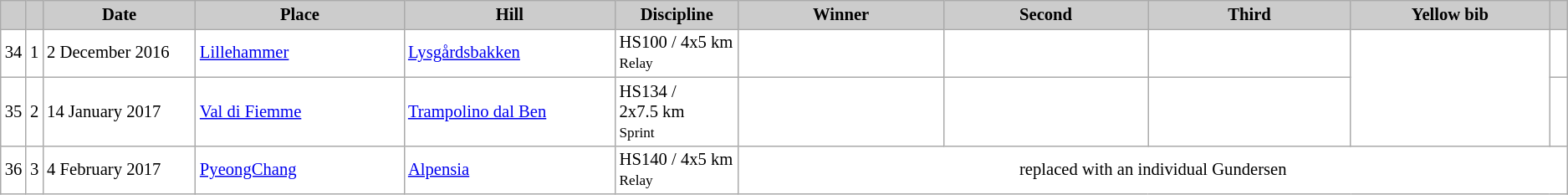<table class="wikitable plainrowheaders" style="background:#fff; font-size:86%; line-height:16px; border:grey solid 1px; border-collapse:collapse;">
<tr style="background:#ccc; text-align:center;">
<th scope="col" style="background:#ccc; width=20 px;"></th>
<th scope="col" style="background:#ccc; width=30 px;"></th>
<th scope="col" style="background:#ccc; width:130px;">Date</th>
<th scope="col" style="background:#ccc; width:180px;">Place</th>
<th scope="col" style="background:#ccc; width:180px;">Hill</th>
<th scope="col" style="background:#ccc; width:100px;">Discipline</th>
<th scope="col" style="background:#ccc; width:185px;">Winner</th>
<th scope="col" style="background:#ccc; width:185px;">Second</th>
<th scope="col" style="background:#ccc; width:185px;">Third</th>
<th scope="col" style="background:#ccc; width:180px;">Yellow bib</th>
<th scope="col" style="background:#ccc; width:10px;"></th>
</tr>
<tr>
<td align=center>34</td>
<td align=center>1</td>
<td>2 December 2016</td>
<td> <a href='#'>Lillehammer</a></td>
<td><a href='#'>Lysgårdsbakken</a></td>
<td>HS100 / 4x5 km<br><small>Relay</small></td>
<td></td>
<td></td>
<td></td>
<td rowspan=2 align=center></td>
<td></td>
</tr>
<tr>
<td align=center>35</td>
<td align=center>2</td>
<td>14 January 2017</td>
<td> <a href='#'>Val di Fiemme</a></td>
<td><a href='#'>Trampolino dal Ben</a></td>
<td>HS134 / 2x7.5 km<br><small>Sprint</small></td>
<td></td>
<td></td>
<td></td>
<td></td>
</tr>
<tr>
<td align=center>36</td>
<td align=center>3</td>
<td>4 February 2017</td>
<td> <a href='#'>PyeongChang</a></td>
<td><a href='#'>Alpensia</a></td>
<td>HS140 / 4x5 km<br><small>Relay</small></td>
<td colspan=5 align=center>replaced with an individual Gundersen</td>
</tr>
</table>
